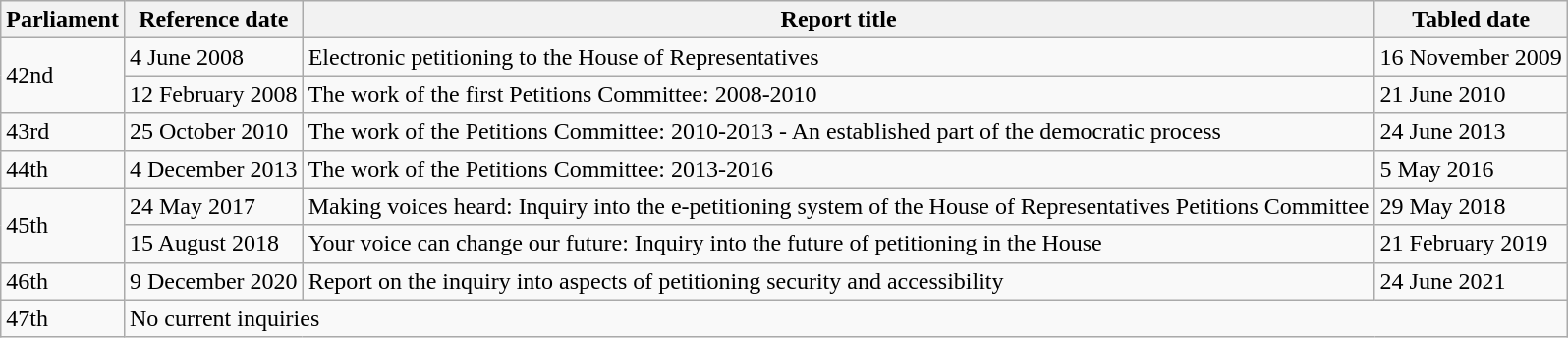<table class="wikitable">
<tr>
<th>Parliament</th>
<th>Reference date</th>
<th>Report title</th>
<th>Tabled date</th>
</tr>
<tr>
<td rowspan="2">42nd</td>
<td>4 June 2008</td>
<td>Electronic petitioning to the House of Representatives </td>
<td>16 November 2009</td>
</tr>
<tr>
<td>12 February 2008</td>
<td>The work of the first Petitions Committee: 2008-2010</td>
<td>21 June 2010</td>
</tr>
<tr>
<td>43rd</td>
<td>25 October 2010</td>
<td>The work of the Petitions Committee: 2010-2013 - An established part of the democratic process</td>
<td>24 June 2013</td>
</tr>
<tr>
<td>44th</td>
<td>4 December 2013</td>
<td>The work of the Petitions Committee: 2013-2016 </td>
<td>5 May 2016</td>
</tr>
<tr>
<td rowspan=2>45th</td>
<td>24 May 2017</td>
<td>Making voices heard: Inquiry into the e-petitioning system of the House of Representatives Petitions Committee</td>
<td>29 May 2018</td>
</tr>
<tr>
<td>15 August 2018</td>
<td>Your voice can change our future: Inquiry into the future of petitioning in the House</td>
<td>21 February 2019</td>
</tr>
<tr>
<td>46th</td>
<td>9 December 2020</td>
<td>Report on the inquiry into aspects of petitioning security and accessibility</td>
<td>24 June 2021</td>
</tr>
<tr>
<td>47th</td>
<td colspan="3">No current inquiries</td>
</tr>
</table>
